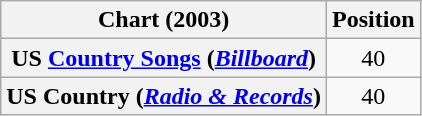<table class="wikitable plainrowheaders" style="text-align:center">
<tr>
<th scope="col">Chart (2003)</th>
<th scope="col">Position</th>
</tr>
<tr>
<th scope="row">US <a href='#'>Country Songs</a> (<em><a href='#'>Billboard</a></em>)</th>
<td>40</td>
</tr>
<tr>
<th scope="row">US Country (<em><a href='#'>Radio & Records</a></em>)</th>
<td>40</td>
</tr>
</table>
